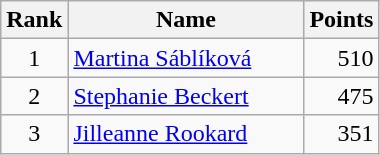<table class="wikitable" border="1">
<tr>
<th width=30>Rank</th>
<th width=150>Name</th>
<th width=25>Points</th>
</tr>
<tr>
<td align=center>1</td>
<td> <a href='#'>Martina Sáblíková</a></td>
<td align=right>510</td>
</tr>
<tr>
<td align=center>2</td>
<td> <a href='#'>Stephanie Beckert</a></td>
<td align=right>475</td>
</tr>
<tr>
<td align=center>3</td>
<td> <a href='#'>Jilleanne Rookard</a></td>
<td align=right>351</td>
</tr>
</table>
